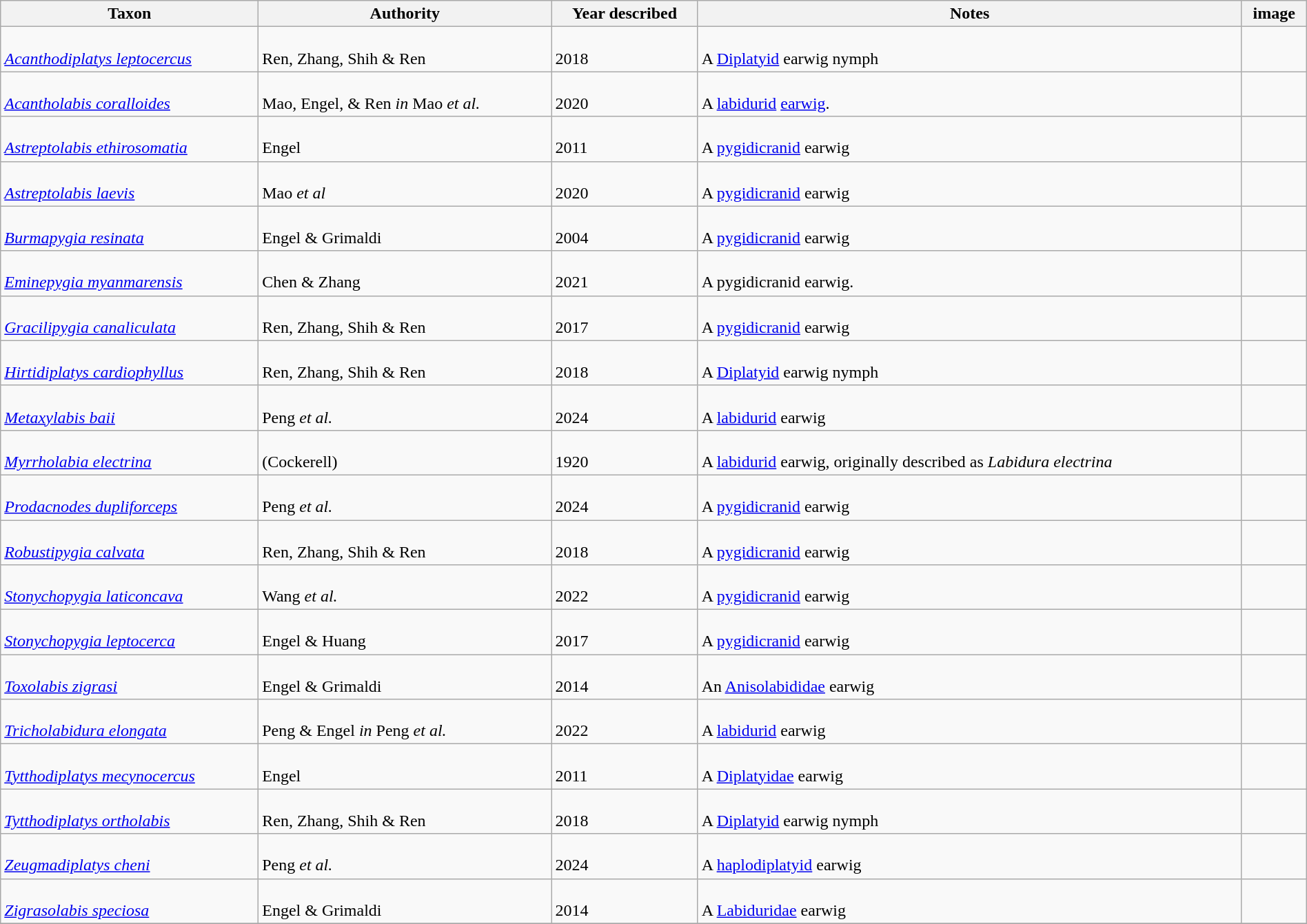<table class="wikitable sortable" align="center" width="100%">
<tr>
<th>Taxon</th>
<th>Authority</th>
<th>Year described</th>
<th>Notes</th>
<th>image</th>
</tr>
<tr>
<td><br><em><a href='#'>Acanthodiplatys leptocercus</a></em></td>
<td><br>Ren, Zhang, Shih & Ren</td>
<td><br>2018</td>
<td><br>A <a href='#'>Diplatyid</a> earwig nymph</td>
<td></td>
</tr>
<tr>
<td><br><em><a href='#'>Acantholabis coralloides</a></em></td>
<td><br>Mao, Engel, & Ren <em>in</em> Mao <em>et al.</em></td>
<td><br>2020</td>
<td><br>A <a href='#'>labidurid</a> <a href='#'>earwig</a>.</td>
<td></td>
</tr>
<tr>
<td><br><em><a href='#'>Astreptolabis ethirosomatia</a></em></td>
<td><br>Engel</td>
<td><br>2011</td>
<td><br>A <a href='#'>pygidicranid</a> earwig</td>
<td><br></td>
</tr>
<tr>
<td><br><em><a href='#'>Astreptolabis laevis</a></em></td>
<td><br>Mao <em>et al</em></td>
<td><br>2020</td>
<td><br>A <a href='#'>pygidicranid</a> earwig</td>
<td><br></td>
</tr>
<tr>
<td><br><em><a href='#'>Burmapygia resinata</a></em></td>
<td><br>Engel & Grimaldi</td>
<td><br>2004</td>
<td><br>A <a href='#'>pygidicranid</a> earwig</td>
<td></td>
</tr>
<tr>
<td><br><em><a href='#'>Eminepygia myanmarensis</a></em></td>
<td><br>Chen & Zhang</td>
<td><br>2021</td>
<td><br>A pygidicranid earwig.</td>
<td></td>
</tr>
<tr>
<td><br><em><a href='#'>Gracilipygia canaliculata</a></em></td>
<td><br>Ren, Zhang, Shih & Ren</td>
<td><br>2017</td>
<td><br>A <a href='#'>pygidicranid</a> earwig</td>
<td></td>
</tr>
<tr>
<td><br><em><a href='#'>Hirtidiplatys cardiophyllus</a></em></td>
<td><br>Ren, Zhang, Shih & Ren</td>
<td><br>2018</td>
<td><br>A <a href='#'>Diplatyid</a> earwig nymph</td>
<td></td>
</tr>
<tr>
<td><br><em><a href='#'>Metaxylabis baii</a></em></td>
<td><br>Peng <em>et al.</em></td>
<td><br>2024</td>
<td><br>A <a href='#'>labidurid</a> earwig</td>
<td></td>
</tr>
<tr>
<td><br><em><a href='#'>Myrrholabia electrina</a></em></td>
<td><br>(Cockerell)</td>
<td><br>1920</td>
<td><br>A <a href='#'>labidurid</a> earwig, originally described as <em>Labidura electrina</em></td>
<td><br></td>
</tr>
<tr>
<td><br><em><a href='#'>Prodacnodes dupliforceps</a></em></td>
<td><br>Peng <em>et al.</em></td>
<td><br>2024</td>
<td><br>A <a href='#'>pygidicranid</a> earwig</td>
<td></td>
</tr>
<tr>
<td><br><em><a href='#'>Robustipygia calvata</a></em></td>
<td><br>Ren, Zhang, Shih & Ren</td>
<td><br>2018</td>
<td><br>A <a href='#'>pygidicranid</a> earwig</td>
<td></td>
</tr>
<tr>
<td><br><em><a href='#'>Stonychopygia laticoncava</a></em></td>
<td><br>Wang <em>et al.</em></td>
<td><br>2022</td>
<td><br>A <a href='#'>pygidicranid</a> earwig</td>
<td></td>
</tr>
<tr>
<td><br><em><a href='#'>Stonychopygia leptocerca</a></em></td>
<td><br>Engel & Huang</td>
<td><br>2017</td>
<td><br>A <a href='#'>pygidicranid</a> earwig</td>
<td></td>
</tr>
<tr>
<td><br><em><a href='#'>Toxolabis zigrasi</a></em></td>
<td><br>Engel & Grimaldi</td>
<td><br>2014</td>
<td><br>An <a href='#'>Anisolabididae</a> earwig</td>
<td></td>
</tr>
<tr>
<td><br><em><a href='#'>Tricholabidura elongata</a></em></td>
<td><br>Peng & Engel <em>in</em> Peng <em>et al.</em></td>
<td><br>2022</td>
<td><br>A <a href='#'>labidurid</a> earwig</td>
<td></td>
</tr>
<tr>
<td><br><em><a href='#'>Tytthodiplatys mecynocercus</a></em></td>
<td><br>Engel</td>
<td><br>2011</td>
<td><br>A <a href='#'>Diplatyidae</a> earwig</td>
<td><br></td>
</tr>
<tr>
<td><br><em><a href='#'>Tytthodiplatys ortholabis</a></em></td>
<td><br>Ren, Zhang, Shih & Ren</td>
<td><br>2018</td>
<td><br>A <a href='#'>Diplatyid</a> earwig nymph</td>
<td></td>
</tr>
<tr>
<td><br><em><a href='#'>Zeugmadiplatys cheni</a></em></td>
<td><br>Peng <em>et al.</em></td>
<td><br>2024</td>
<td><br>A <a href='#'>haplodiplatyid</a> earwig</td>
<td></td>
</tr>
<tr>
<td><br><em><a href='#'>Zigrasolabis speciosa</a></em></td>
<td><br>Engel & Grimaldi</td>
<td><br>2014</td>
<td><br>A <a href='#'>Labiduridae</a> earwig</td>
<td></td>
</tr>
<tr>
</tr>
</table>
